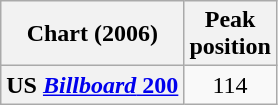<table class="wikitable sortable plainrowheaders" style="text-align:center">
<tr>
<th scope="col">Chart (2006)</th>
<th scope="col">Peak<br>position</th>
</tr>
<tr>
<th scope="row">US <a href='#'><em>Billboard</em> 200</a></th>
<td>114</td>
</tr>
</table>
